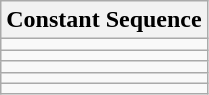<table class="wikitable sortable">
<tr>
<th>Constant Sequence</th>
</tr>
<tr>
<td></td>
</tr>
<tr>
<td></td>
</tr>
<tr>
<td></td>
</tr>
<tr>
<td></td>
</tr>
<tr>
<td></td>
</tr>
</table>
